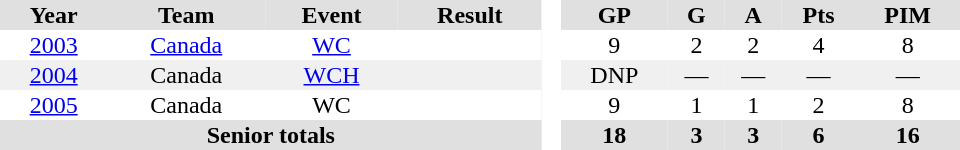<table border="0" cellpadding="1" cellspacing="0" style="text-align:center; width:40em">
<tr ALIGN="center" bgcolor="#e0e0e0">
<th>Year</th>
<th>Team</th>
<th>Event</th>
<th>Result</th>
<th rowspan="99" bgcolor="#ffffff"> </th>
<th>GP</th>
<th>G</th>
<th>A</th>
<th>Pts</th>
<th>PIM</th>
</tr>
<tr>
<td><a href='#'>2003</a></td>
<td><a href='#'>Canada</a></td>
<td><a href='#'>WC</a></td>
<td></td>
<td>9</td>
<td>2</td>
<td>2</td>
<td>4</td>
<td>8</td>
</tr>
<tr bgcolor="#f0f0f0">
<td><a href='#'>2004</a></td>
<td>Canada</td>
<td><a href='#'>WCH</a></td>
<td></td>
<td>DNP</td>
<td>—</td>
<td>—</td>
<td>—</td>
<td>—</td>
</tr>
<tr>
<td><a href='#'>2005</a></td>
<td>Canada</td>
<td>WC</td>
<td></td>
<td>9</td>
<td>1</td>
<td>1</td>
<td>2</td>
<td>8</td>
</tr>
<tr bgcolor="#e0e0e0">
<th colspan=4>Senior totals</th>
<th>18</th>
<th>3</th>
<th>3</th>
<th>6</th>
<th>16</th>
</tr>
</table>
